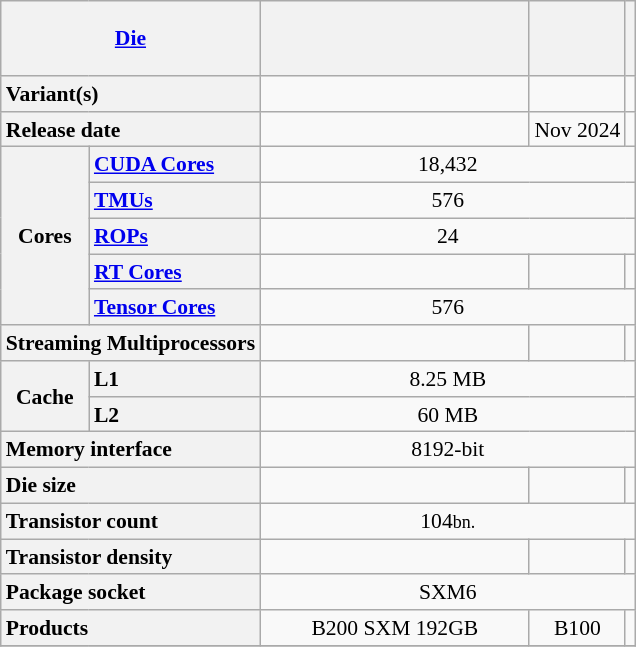<table class="wikitable" style="text-align:center; font-size:90%; height:3em; white-space:nowrap;">
<tr>
<th colspan="2"><a href='#'>Die</a></th>
<th style="width:12em; height:3em;"></th>
<th></th>
<th></th>
</tr>
<tr>
<th colspan="2" style="text-align: left;">Variant(s)</th>
<td></td>
<td></td>
<td></td>
</tr>
<tr>
<th colspan="2" style="text-align: left;">Release date</th>
<td></td>
<td>Nov 2024</td>
<td></td>
</tr>
<tr>
<th rowspan="5">Cores</th>
<th style="text-align: left;"><a href='#'>CUDA Cores</a></th>
<td colspan="3">18,432</td>
</tr>
<tr>
<th style="text-align: left;"><a href='#'>TMUs</a></th>
<td colspan="3">576</td>
</tr>
<tr>
<th style="text-align: left;"><a href='#'>ROPs</a></th>
<td colspan="3">24</td>
</tr>
<tr>
<th style="text-align: left;"><a href='#'>RT Cores</a></th>
<td></td>
<td></td>
<td></td>
</tr>
<tr>
<th style="text-align: left;"><a href='#'>Tensor Cores</a></th>
<td colspan="3">576</td>
</tr>
<tr>
<th colspan="2" style="text-align: left;">Streaming Multiprocessors</th>
<td></td>
<td></td>
<td></td>
</tr>
<tr>
<th rowspan="2">Cache</th>
<th style="text-align: left;">L1</th>
<td colspan="3">8.25 MB</td>
</tr>
<tr>
<th style="text-align: left;">L2</th>
<td colspan="3">60 MB</td>
</tr>
<tr>
<th colspan="2" style="text-align: left;">Memory interface</th>
<td colspan="3">8192-bit</td>
</tr>
<tr>
<th colspan="2" style="text-align: left;">Die size</th>
<td></td>
<td></td>
<td></td>
</tr>
<tr>
<th colspan="2" style="text-align: left;">Transistor count</th>
<td colspan="3">104<small>bn.</small></td>
</tr>
<tr>
<th colspan="2" style="text-align: left;">Transistor density</th>
<td></td>
<td></td>
<td></td>
</tr>
<tr>
<th colspan="2" style="text-align: left;">Package socket</th>
<td colspan="3">SXM6</td>
</tr>
<tr>
<th colspan="2" style="text-align: left;">Products</th>
<td>B200 SXM 192GB</td>
<td>B100</td>
<td></td>
</tr>
<tr>
</tr>
</table>
